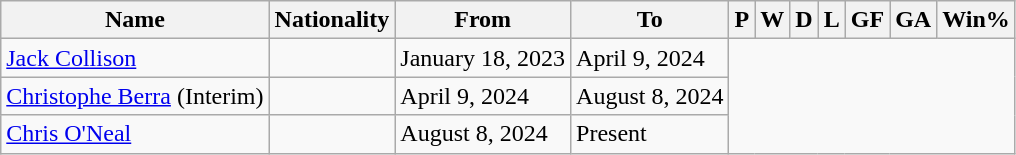<table class="wikitable plainrowheaders sortable" style="text-align:center">
<tr>
<th>Name</th>
<th>Nationality</th>
<th>From</th>
<th class="unsortable">To</th>
<th>P</th>
<th>W</th>
<th>D</th>
<th>L</th>
<th>GF</th>
<th>GA</th>
<th>Win%</th>
</tr>
<tr>
<td scope=row style=text-align:left><a href='#'>Jack Collison</a></td>
<td align=left></td>
<td align=left>January 18, 2023</td>
<td align=left>April 9, 2024<br></td>
</tr>
<tr>
<td scope=row style=text-align:left><a href='#'>Christophe Berra</a> (Interim)</td>
<td align=left></td>
<td align=left>April 9, 2024</td>
<td align=left>August 8, 2024<br></td>
</tr>
<tr>
<td scope=row style=text-align:left><a href='#'>Chris O'Neal</a></td>
<td align=left></td>
<td align=left>August 8, 2024</td>
<td align=left>Present<br></td>
</tr>
</table>
